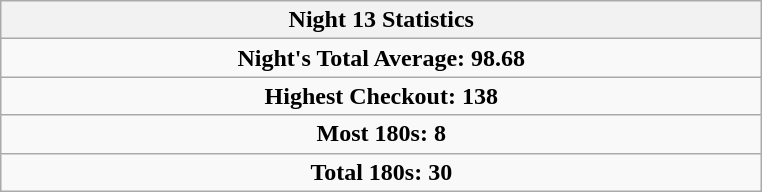<table class=wikitable style="text-align:center">
<tr>
<th width=500>Night 13 Statistics</th>
</tr>
<tr align=center>
<td colspan="3"><strong>Night's Total Average:</strong> <strong>98.68</strong></td>
</tr>
<tr align=center>
<td colspan="3"><strong>Highest Checkout:</strong>  <strong>138</strong></td>
</tr>
<tr align=center>
<td colspan="3"><strong>Most 180s:</strong>  <strong>8</strong></td>
</tr>
<tr align=center>
<td colspan="3"><strong>Total 180s:</strong> <strong>30</strong></td>
</tr>
</table>
